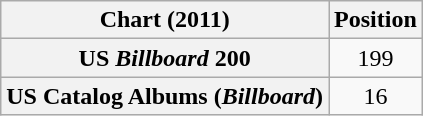<table class="wikitable sortable plainrowheaders"  style="text-align:center;">
<tr>
<th>Chart (2011)</th>
<th>Position</th>
</tr>
<tr>
<th scope="row">US <em>Billboard</em> 200</th>
<td>199</td>
</tr>
<tr>
<th scope="row">US Catalog Albums (<em>Billboard</em>)</th>
<td>16</td>
</tr>
</table>
